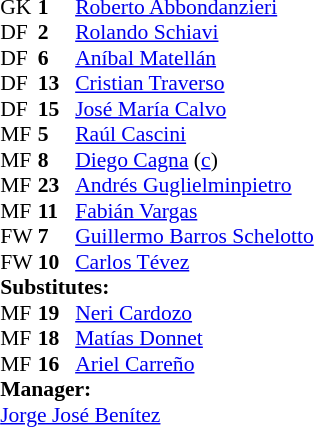<table cellspacing="0" cellpadding="0" style="font-size:90%; margin:0.2em auto;">
<tr>
<th width="25"></th>
<th width="25"></th>
</tr>
<tr>
<td>GK</td>
<td><strong>1</strong></td>
<td> <a href='#'>Roberto Abbondanzieri</a></td>
<td></td>
<td></td>
</tr>
<tr>
<td>DF</td>
<td><strong>2</strong></td>
<td> <a href='#'>Rolando Schiavi</a></td>
</tr>
<tr>
<td>DF</td>
<td><strong>6</strong></td>
<td> <a href='#'>Aníbal Matellán</a></td>
</tr>
<tr>
<td>DF</td>
<td><strong>13</strong></td>
<td> <a href='#'>Cristian Traverso</a></td>
</tr>
<tr>
<td>DF</td>
<td><strong>15</strong></td>
<td> <a href='#'>José María Calvo</a></td>
<td></td>
</tr>
<tr>
<td>MF</td>
<td><strong>5</strong></td>
<td> <a href='#'>Raúl Cascini</a></td>
</tr>
<tr>
<td>MF</td>
<td><strong>8</strong></td>
<td> <a href='#'>Diego Cagna</a> (<a href='#'>c</a>)</td>
</tr>
<tr>
<td>MF</td>
<td><strong>23</strong></td>
<td> <a href='#'>Andrés Guglielminpietro</a></td>
<td></td>
</tr>
<tr>
<td>MF</td>
<td><strong>11</strong></td>
<td> <a href='#'>Fabián Vargas</a></td>
<td></td>
<td></td>
</tr>
<tr>
<td>FW</td>
<td><strong>7</strong></td>
<td> <a href='#'>Guillermo Barros Schelotto</a></td>
<td></td>
</tr>
<tr>
<td>FW</td>
<td><strong>10</strong></td>
<td> <a href='#'>Carlos Tévez</a></td>
</tr>
<tr>
<td colspan=3><strong>Substitutes:</strong></td>
</tr>
<tr>
<td>MF</td>
<td><strong>19</strong></td>
<td> <a href='#'>Neri Cardozo</a></td>
<td></td>
</tr>
<tr>
<td>MF</td>
<td><strong>18</strong></td>
<td> <a href='#'>Matías Donnet</a></td>
<td></td>
</tr>
<tr>
<td>MF</td>
<td><strong>16</strong></td>
<td> <a href='#'>Ariel Carreño</a></td>
<td></td>
</tr>
<tr>
<td colspan=3><strong>Manager:</strong></td>
</tr>
<tr>
<td colspan=4> <a href='#'>Jorge José Benítez</a></td>
</tr>
</table>
